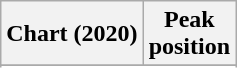<table class="wikitable sortable plainrowheaders" style="text-align:center">
<tr>
<th scope="col">Chart (2020)</th>
<th scope="col">Peak<br>position</th>
</tr>
<tr>
</tr>
<tr>
</tr>
<tr>
</tr>
<tr>
</tr>
<tr>
</tr>
</table>
